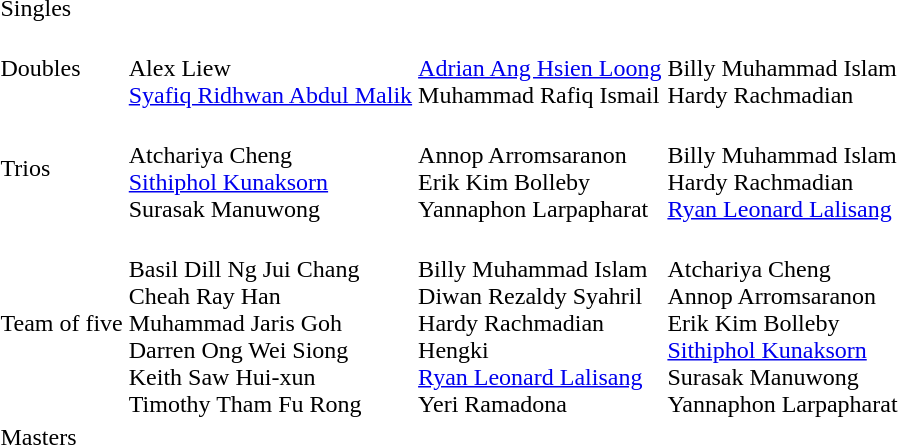<table>
<tr>
<td>Singles</td>
<td></td>
<td></td>
<td></td>
</tr>
<tr>
<td>Doubles</td>
<td nowrap=true><br>Alex Liew<br><a href='#'>Syafiq Ridhwan Abdul Malik</a></td>
<td><br><a href='#'>Adrian Ang Hsien Loong</a><br>Muhammad Rafiq Ismail</td>
<td><br>Billy Muhammad Islam<br>Hardy Rachmadian</td>
</tr>
<tr>
<td>Trios</td>
<td><br>Atchariya Cheng<br><a href='#'>Sithiphol Kunaksorn</a><br>Surasak Manuwong</td>
<td nowrap=true><br>Annop Arromsaranon<br>Erik Kim Bolleby<br>Yannaphon Larpapharat</td>
<td><br>Billy Muhammad Islam<br>Hardy Rachmadian<br><a href='#'>Ryan Leonard Lalisang</a></td>
</tr>
<tr>
<td>Team of five</td>
<td><br>Basil Dill Ng Jui Chang<br>Cheah Ray Han<br>Muhammad Jaris Goh<br>Darren Ong Wei Siong<br>Keith Saw Hui-xun<br>Timothy Tham Fu Rong</td>
<td><br>Billy Muhammad Islam<br>Diwan Rezaldy Syahril<br>Hardy Rachmadian<br>Hengki<br><a href='#'>Ryan Leonard Lalisang</a><br>Yeri Ramadona</td>
<td nowrap=true><br>Atchariya Cheng<br>Annop Arromsaranon<br>Erik Kim Bolleby<br><a href='#'>Sithiphol Kunaksorn</a><br>Surasak Manuwong<br>Yannaphon Larpapharat</td>
</tr>
<tr>
<td>Masters</td>
<td></td>
<td></td>
<td></td>
</tr>
</table>
